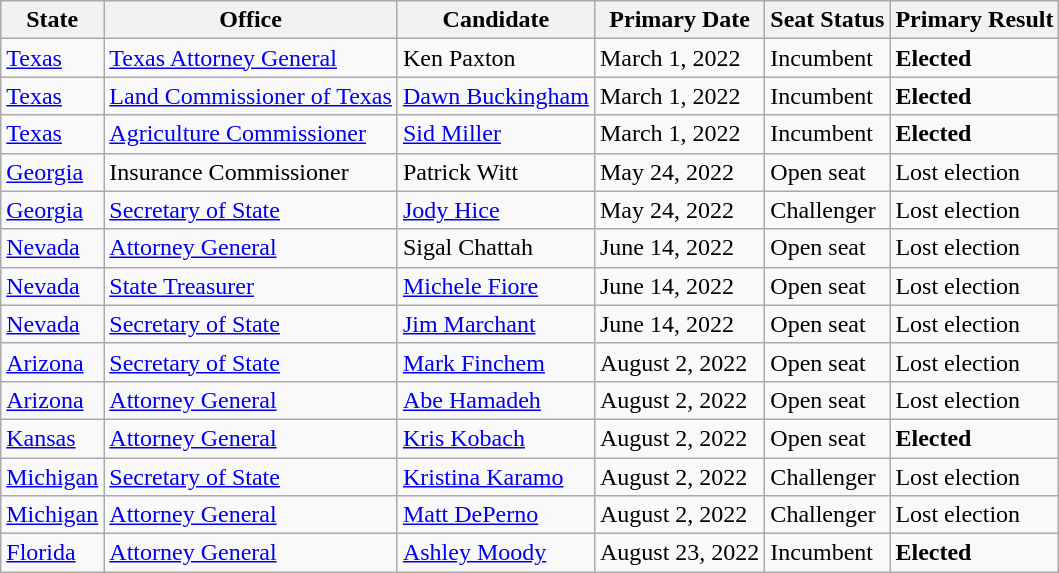<table class="wikitable sortable">
<tr>
<th bgcolor="teal">State</th>
<th>Office</th>
<th bgcolor="teal">Candidate</th>
<th bgcolor="teal">Primary Date</th>
<th>Seat Status</th>
<th>Primary Result</th>
</tr>
<tr>
<td> <a href='#'>Texas</a></td>
<td><a href='#'>Texas Attorney General</a></td>
<td>Ken Paxton</td>
<td>March 1, 2022</td>
<td>Incumbent</td>
<td><strong></strong> <strong>Elected</strong></td>
</tr>
<tr>
<td> <a href='#'>Texas</a></td>
<td><a href='#'>Land Commissioner of Texas</a></td>
<td><a href='#'>Dawn Buckingham</a></td>
<td>March 1, 2022</td>
<td>Incumbent</td>
<td><strong></strong> <strong>Elected</strong></td>
</tr>
<tr>
<td> <a href='#'>Texas</a></td>
<td><a href='#'>Agriculture Commissioner</a></td>
<td><a href='#'>Sid Miller</a></td>
<td>March 1, 2022</td>
<td>Incumbent</td>
<td><strong></strong> <strong>Elected</strong></td>
</tr>
<tr>
<td> <a href='#'>Georgia</a></td>
<td>Insurance Commissioner</td>
<td>Patrick Witt</td>
<td>May 24, 2022</td>
<td>Open seat</td>
<td> Lost election</td>
</tr>
<tr>
<td> <a href='#'>Georgia</a></td>
<td><a href='#'>Secretary of State</a></td>
<td><a href='#'>Jody Hice</a></td>
<td>May 24, 2022</td>
<td>Challenger</td>
<td> Lost election</td>
</tr>
<tr>
<td> <a href='#'>Nevada</a></td>
<td><a href='#'>Attorney General</a></td>
<td>Sigal Chattah</td>
<td>June 14, 2022</td>
<td>Open seat</td>
<td> Lost election</td>
</tr>
<tr>
<td> <a href='#'>Nevada</a></td>
<td><a href='#'>State Treasurer</a></td>
<td><a href='#'>Michele Fiore</a></td>
<td>June 14, 2022</td>
<td>Open seat</td>
<td> Lost election</td>
</tr>
<tr>
<td> <a href='#'>Nevada</a></td>
<td><a href='#'>Secretary of State</a></td>
<td><a href='#'>Jim Marchant</a></td>
<td>June 14, 2022</td>
<td>Open seat</td>
<td> Lost election</td>
</tr>
<tr>
<td> <a href='#'>Arizona</a></td>
<td><a href='#'>Secretary of State</a></td>
<td><a href='#'>Mark Finchem</a></td>
<td>August 2, 2022</td>
<td>Open seat</td>
<td> Lost election</td>
</tr>
<tr>
<td> <a href='#'>Arizona</a></td>
<td><a href='#'>Attorney General</a></td>
<td><a href='#'>Abe Hamadeh</a></td>
<td>August 2, 2022</td>
<td>Open seat</td>
<td> Lost election</td>
</tr>
<tr>
<td> <a href='#'>Kansas</a></td>
<td><a href='#'>Attorney General</a></td>
<td><a href='#'>Kris Kobach</a></td>
<td>August 2, 2022</td>
<td>Open seat</td>
<td><strong></strong> <strong>Elected</strong></td>
</tr>
<tr>
<td> <a href='#'>Michigan</a></td>
<td><a href='#'>Secretary of State</a></td>
<td><a href='#'>Kristina Karamo</a></td>
<td>August 2, 2022</td>
<td>Challenger</td>
<td> Lost election</td>
</tr>
<tr>
<td> <a href='#'>Michigan</a></td>
<td><a href='#'>Attorney General</a></td>
<td><a href='#'>Matt DePerno</a></td>
<td>August 2, 2022</td>
<td>Challenger</td>
<td> Lost election</td>
</tr>
<tr>
<td> <a href='#'>Florida</a></td>
<td><a href='#'>Attorney General</a></td>
<td><a href='#'>Ashley Moody</a></td>
<td>August 23, 2022</td>
<td>Incumbent</td>
<td><strong></strong> <strong>Elected</strong></td>
</tr>
</table>
